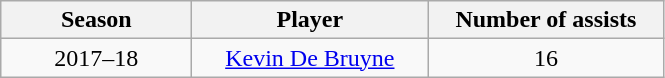<table class="wikitable">
<tr>
<th style="width:120px;">Season</th>
<th style="width:150px;">Player</th>
<th style="width:150px;">Number of assists</th>
</tr>
<tr>
<td style="text-align:center;">2017–18</td>
<td style="text-align:center;"> <a href='#'>Kevin De Bruyne</a></td>
<td style="text-align:center;">16</td>
</tr>
</table>
